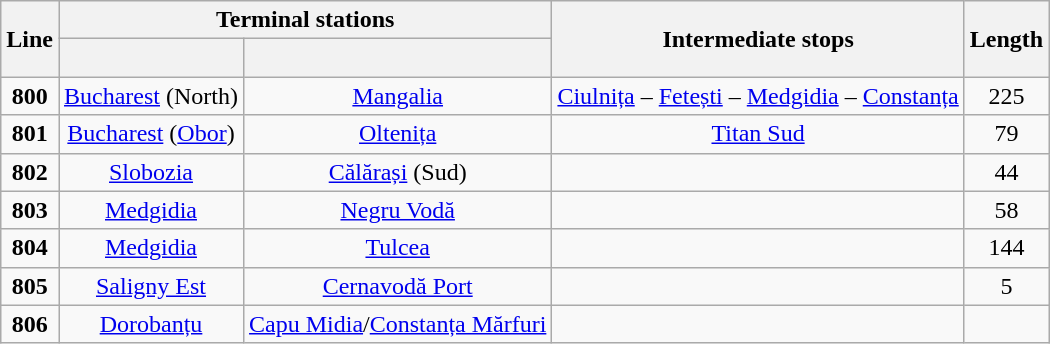<table class="wikitable sortable" style="text-align:center; width:auto">
<tr>
<th rowspan=2>Line</th>
<th colspan=2>Terminal stations</th>
<th rowspan=2 class=unsortable>Intermediate stops</th>
<th rowspan=2>Length<br></th>
</tr>
<tr>
<th> </th>
<th> </th>
</tr>
<tr>
<td><strong>800</strong></td>
<td><a href='#'>Bucharest</a> (North)</td>
<td><a href='#'>Mangalia</a></td>
<td><a href='#'>Ciulnița</a> – <a href='#'>Fetești</a> – <a href='#'>Medgidia</a> – <a href='#'>Constanța</a></td>
<td>225</td>
</tr>
<tr>
<td><strong>801</strong></td>
<td><a href='#'>Bucharest</a> (<a href='#'>Obor</a>)</td>
<td><a href='#'>Oltenița</a></td>
<td><a href='#'>Titan Sud</a></td>
<td>79</td>
</tr>
<tr>
<td><strong>802</strong></td>
<td><a href='#'>Slobozia</a></td>
<td><a href='#'>Călărași</a> (Sud)</td>
<td></td>
<td>44</td>
</tr>
<tr>
<td><strong>803</strong></td>
<td><a href='#'>Medgidia</a></td>
<td><a href='#'>Negru Vodă</a></td>
<td></td>
<td>58</td>
</tr>
<tr>
<td><strong>804</strong></td>
<td><a href='#'>Medgidia</a></td>
<td><a href='#'>Tulcea</a></td>
<td></td>
<td>144</td>
</tr>
<tr>
<td><strong>805</strong></td>
<td><a href='#'>Saligny Est</a></td>
<td><a href='#'>Cernavodă Port</a></td>
<td></td>
<td>5</td>
</tr>
<tr>
<td><strong>806</strong></td>
<td><a href='#'>Dorobanțu</a></td>
<td><a href='#'>Capu Midia</a>/<a href='#'>Constanța Mărfuri</a></td>
<td></td>
<td></td>
</tr>
</table>
